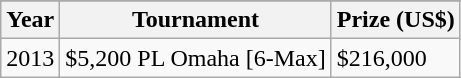<table class="wikitable">
<tr>
</tr>
<tr>
<th>Year</th>
<th>Tournament</th>
<th>Prize (US$)</th>
</tr>
<tr>
<td>2013</td>
<td>$5,200 PL Omaha [6-Max]</td>
<td>$216,000</td>
</tr>
</table>
